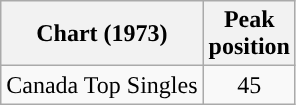<table class="wikitable sortable">
<tr>
<th>Chart (1973)</th>
<th>Peak<br>position</th>
</tr>
<tr>
<td>Canada Top Singles</td>
<td align="center">45</td>
</tr>
</table>
